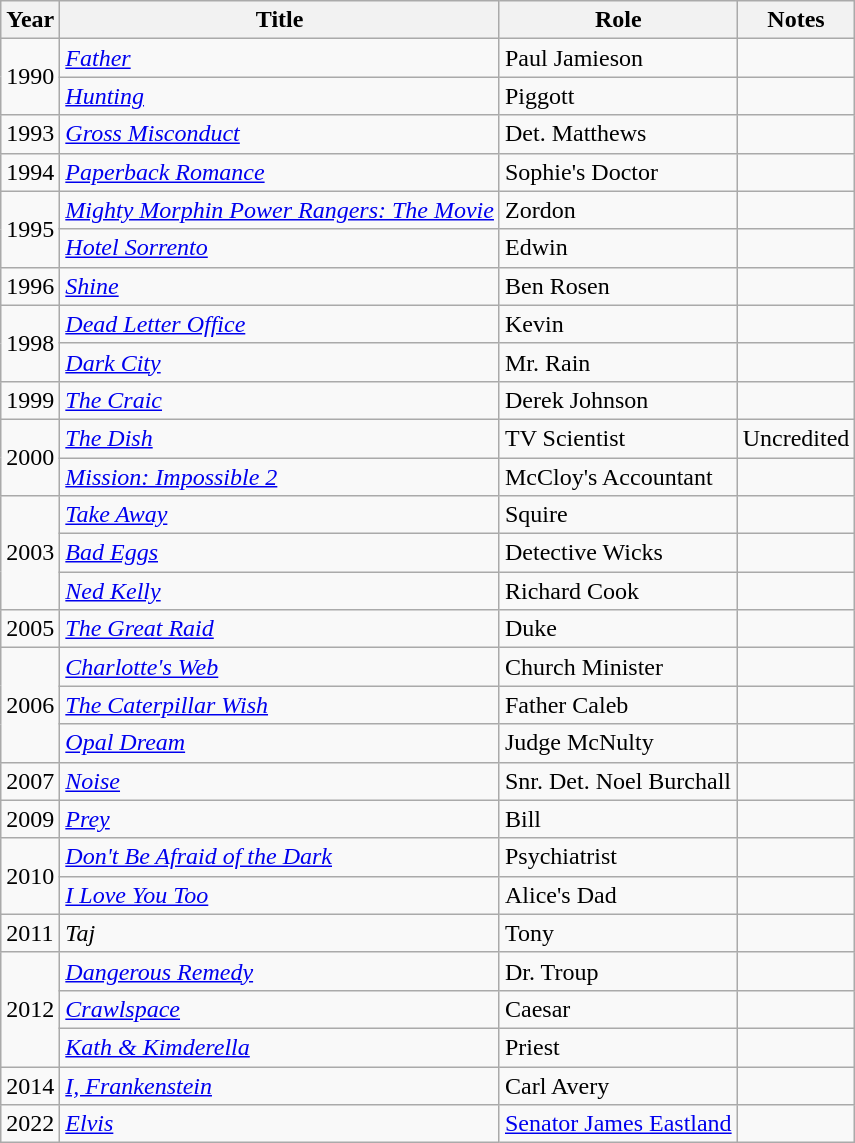<table class="wikitable sortable">
<tr>
<th>Year</th>
<th>Title</th>
<th>Role</th>
<th class="unsortable">Notes</th>
</tr>
<tr>
<td rowspan="2">1990</td>
<td><em><a href='#'>Father</a></em></td>
<td>Paul Jamieson</td>
<td></td>
</tr>
<tr>
<td><em><a href='#'>Hunting</a></em></td>
<td>Piggott</td>
<td></td>
</tr>
<tr>
<td>1993</td>
<td><em><a href='#'>Gross Misconduct</a></em></td>
<td>Det. Matthews</td>
<td></td>
</tr>
<tr>
<td>1994</td>
<td><em><a href='#'>Paperback Romance</a></em></td>
<td>Sophie's Doctor</td>
<td></td>
</tr>
<tr>
<td rowspan="2">1995</td>
<td><em><a href='#'>Mighty Morphin Power Rangers: The Movie</a></em></td>
<td>Zordon</td>
<td></td>
</tr>
<tr>
<td><em><a href='#'>Hotel Sorrento</a></em></td>
<td>Edwin</td>
<td></td>
</tr>
<tr>
<td>1996</td>
<td><em><a href='#'>Shine</a></em></td>
<td>Ben Rosen</td>
<td></td>
</tr>
<tr>
<td rowspan="2">1998</td>
<td><em><a href='#'>Dead Letter Office</a></em></td>
<td>Kevin</td>
<td></td>
</tr>
<tr>
<td><em><a href='#'>Dark City</a></em></td>
<td>Mr. Rain</td>
<td></td>
</tr>
<tr>
<td>1999</td>
<td><em><a href='#'>The Craic</a></em></td>
<td>Derek Johnson</td>
<td></td>
</tr>
<tr>
<td rowspan="2">2000</td>
<td><em><a href='#'>The Dish</a></em></td>
<td>TV Scientist</td>
<td>Uncredited</td>
</tr>
<tr>
<td><em><a href='#'>Mission: Impossible 2</a></em></td>
<td>McCloy's Accountant</td>
<td></td>
</tr>
<tr>
<td rowspan="3">2003</td>
<td><em><a href='#'>Take Away</a></em></td>
<td>Squire</td>
<td></td>
</tr>
<tr>
<td><em><a href='#'>Bad Eggs</a></em></td>
<td>Detective Wicks</td>
<td></td>
</tr>
<tr>
<td><em><a href='#'>Ned Kelly</a></em></td>
<td>Richard Cook</td>
<td></td>
</tr>
<tr>
<td>2005</td>
<td><em><a href='#'>The Great Raid</a></em></td>
<td>Duke</td>
<td></td>
</tr>
<tr>
<td rowspan="3">2006</td>
<td><em><a href='#'>Charlotte's Web</a></em></td>
<td>Church Minister</td>
<td></td>
</tr>
<tr>
<td><em><a href='#'>The Caterpillar Wish</a></em></td>
<td>Father Caleb</td>
<td></td>
</tr>
<tr>
<td><em><a href='#'>Opal Dream</a></em></td>
<td>Judge McNulty</td>
<td></td>
</tr>
<tr>
<td>2007</td>
<td><em><a href='#'>Noise</a></em></td>
<td>Snr. Det. Noel Burchall</td>
<td></td>
</tr>
<tr>
<td>2009</td>
<td><em><a href='#'>Prey</a></em></td>
<td>Bill</td>
<td></td>
</tr>
<tr>
<td rowspan="2">2010</td>
<td><em><a href='#'>Don't Be Afraid of the Dark</a></em></td>
<td>Psychiatrist</td>
<td></td>
</tr>
<tr>
<td><em><a href='#'>I Love You Too</a></em></td>
<td>Alice's Dad</td>
<td></td>
</tr>
<tr>
<td>2011</td>
<td><em>Taj</em></td>
<td>Tony</td>
<td></td>
</tr>
<tr>
<td rowspan="3">2012</td>
<td><em><a href='#'>Dangerous Remedy</a></em></td>
<td>Dr. Troup</td>
<td></td>
</tr>
<tr>
<td><em><a href='#'>Crawlspace</a></em></td>
<td>Caesar</td>
<td></td>
</tr>
<tr>
<td><em><a href='#'>Kath & Kimderella</a></em></td>
<td>Priest</td>
<td></td>
</tr>
<tr>
<td>2014</td>
<td><em><a href='#'>I, Frankenstein</a></em></td>
<td>Carl Avery</td>
<td></td>
</tr>
<tr>
<td>2022</td>
<td><em><a href='#'>Elvis</a></em></td>
<td><a href='#'>Senator James Eastland</a></td>
<td></td>
</tr>
</table>
